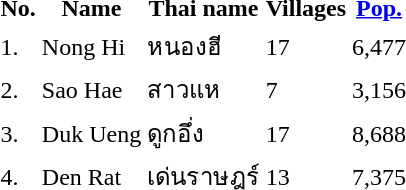<table>
<tr>
<th>No.</th>
<th>Name</th>
<th>Thai name</th>
<th>Villages</th>
<th><a href='#'>Pop.</a></th>
</tr>
<tr>
<td>1.</td>
<td>Nong Hi</td>
<td>หนองฮี</td>
<td>17</td>
<td>6,477</td>
<td></td>
</tr>
<tr>
<td>2.</td>
<td>Sao Hae</td>
<td>สาวแห</td>
<td>7</td>
<td>3,156</td>
<td></td>
</tr>
<tr>
<td>3.</td>
<td>Duk Ueng</td>
<td>ดูกอึ่ง</td>
<td>17</td>
<td>8,688</td>
<td></td>
</tr>
<tr>
<td>4.</td>
<td>Den Rat</td>
<td>เด่นราษฎร์</td>
<td>13</td>
<td>7,375</td>
<td></td>
</tr>
</table>
